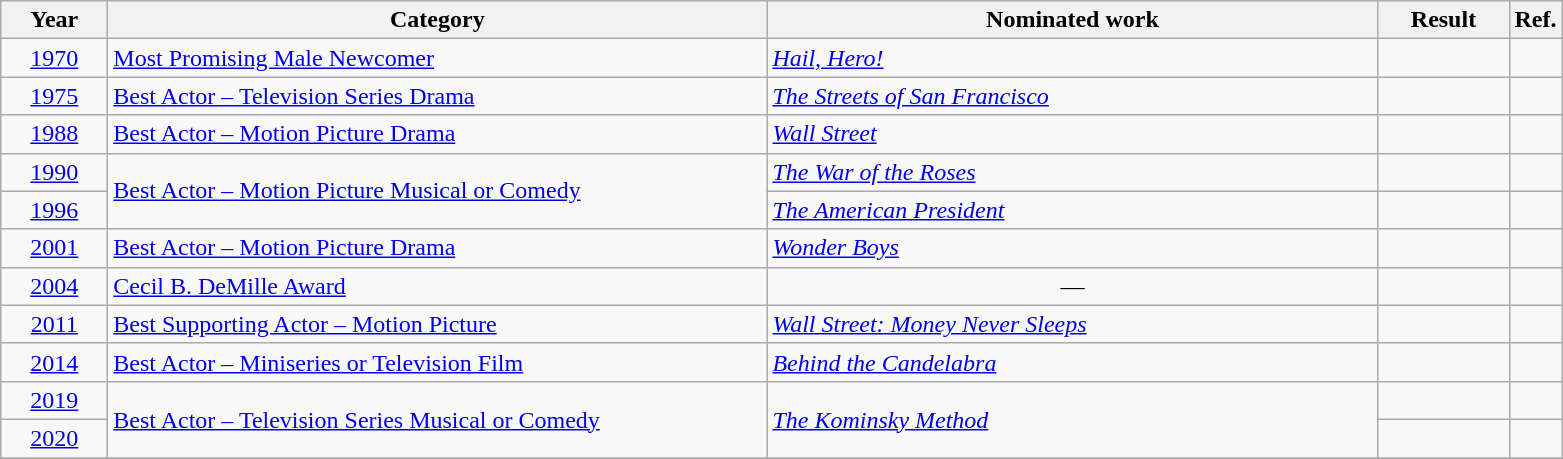<table class=wikitable>
<tr>
<th scope="col" style="width:4em;">Year</th>
<th scope="col" style="width:27em;">Category</th>
<th scope="col" style="width:25em;">Nominated work</th>
<th scope="col" style="width:5em;">Result</th>
<th>Ref.</th>
</tr>
<tr>
<td style="text-align:center;"><a href='#'>1970</a></td>
<td><a href='#'>Most Promising Male Newcomer</a></td>
<td><em><a href='#'>Hail, Hero!</a></em></td>
<td></td>
<td style="text-align:center;"></td>
</tr>
<tr>
<td style="text-align:center;"><a href='#'>1975</a></td>
<td><a href='#'>Best Actor – Television Series Drama</a></td>
<td><em><a href='#'>The Streets of San Francisco</a></em></td>
<td></td>
<td style="text-align:center;"></td>
</tr>
<tr>
<td style="text-align:center;"><a href='#'>1988</a></td>
<td><a href='#'>Best Actor – Motion Picture Drama</a></td>
<td><em><a href='#'>Wall Street</a></em></td>
<td></td>
<td style="text-align:center;"></td>
</tr>
<tr>
<td style="text-align:center;"><a href='#'>1990</a></td>
<td rowspan="2"><a href='#'>Best Actor – Motion Picture Musical or Comedy</a></td>
<td><em><a href='#'>The War of the Roses</a></em></td>
<td></td>
<td style="text-align:center;"></td>
</tr>
<tr>
<td style="text-align:center;"><a href='#'>1996</a></td>
<td><em><a href='#'>The American President</a></em></td>
<td></td>
<td style="text-align:center;"></td>
</tr>
<tr>
<td style="text-align:center;"><a href='#'>2001</a></td>
<td><a href='#'>Best Actor – Motion Picture Drama</a></td>
<td><em><a href='#'>Wonder Boys</a></em></td>
<td></td>
<td style="text-align:center;"></td>
</tr>
<tr>
<td style="text-align:center;"><a href='#'>2004</a></td>
<td><a href='#'>Cecil B. DeMille Award</a></td>
<td style="text-align:center;">—</td>
<td></td>
<td style="text-align:center;"></td>
</tr>
<tr>
<td style="text-align:center;"><a href='#'>2011</a></td>
<td><a href='#'>Best Supporting Actor – Motion Picture</a></td>
<td><em><a href='#'>Wall Street: Money Never Sleeps</a></em></td>
<td></td>
<td style="text-align:center;"></td>
</tr>
<tr>
<td style="text-align:center;"><a href='#'>2014</a></td>
<td><a href='#'>Best Actor – Miniseries or Television Film</a></td>
<td><em><a href='#'>Behind the Candelabra</a></em></td>
<td></td>
<td style="text-align:center;"></td>
</tr>
<tr>
<td style="text-align:center;"><a href='#'>2019</a></td>
<td rowspan="2"><a href='#'>Best Actor – Television Series Musical or Comedy</a></td>
<td rowspan="2"><em><a href='#'>The Kominsky Method</a></em></td>
<td></td>
<td style="text-align:center;"></td>
</tr>
<tr>
<td style="text-align:center;"><a href='#'>2020</a></td>
<td></td>
<td style="text-align:center;"></td>
</tr>
<tr>
</tr>
</table>
